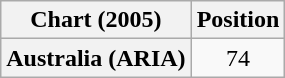<table class="wikitable plainrowheaders" style="text-align:center">
<tr>
<th>Chart (2005)</th>
<th>Position</th>
</tr>
<tr>
<th scope="row">Australia (ARIA)</th>
<td>74</td>
</tr>
</table>
